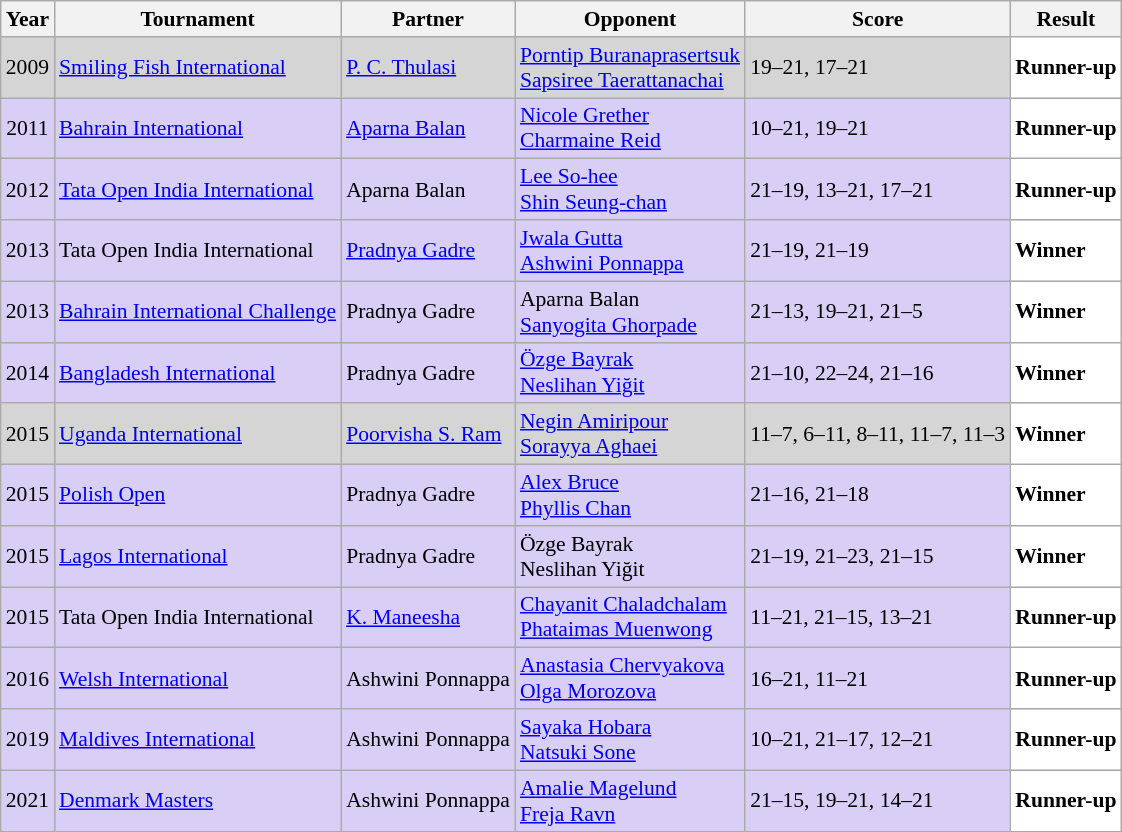<table class="sortable wikitable" style="font-size: 90%;">
<tr>
<th>Year</th>
<th>Tournament</th>
<th>Partner</th>
<th>Opponent</th>
<th>Score</th>
<th>Result</th>
</tr>
<tr style="background:#D5D5D5">
<td align="center">2009</td>
<td align="left"><a href='#'>Smiling Fish International</a></td>
<td align="left"> <a href='#'>P. C. Thulasi</a></td>
<td align="left"> <a href='#'>Porntip Buranaprasertsuk</a><br> <a href='#'>Sapsiree Taerattanachai</a></td>
<td align="left">19–21, 17–21</td>
<td style="text-align:left; background:white"> <strong>Runner-up</strong></td>
</tr>
<tr style="background:#D8CEF6">
<td align="center">2011</td>
<td align="left"><a href='#'>Bahrain International</a></td>
<td align="left"> <a href='#'>Aparna Balan</a></td>
<td align="left"> <a href='#'>Nicole Grether</a><br> <a href='#'>Charmaine Reid</a></td>
<td align="left">10–21, 19–21</td>
<td style="text-align:left; background:white"> <strong>Runner-up</strong></td>
</tr>
<tr style="background:#D8CEF6">
<td align="center">2012</td>
<td align="left"><a href='#'>Tata Open India International</a></td>
<td align="left"> Aparna Balan</td>
<td align="left"> <a href='#'>Lee So-hee</a><br> <a href='#'>Shin Seung-chan</a></td>
<td align="left">21–19, 13–21, 17–21</td>
<td style="text-align:left; background:white"> <strong>Runner-up</strong></td>
</tr>
<tr style="background:#D8CEF6">
<td align="center">2013</td>
<td align="left">Tata Open India International</td>
<td align="left"> <a href='#'>Pradnya Gadre</a></td>
<td align="left"> <a href='#'>Jwala Gutta</a><br> <a href='#'>Ashwini Ponnappa</a></td>
<td align="left">21–19, 21–19</td>
<td style="text-align:left; background:white"> <strong>Winner</strong></td>
</tr>
<tr style="background:#D8CEF6">
<td align="center">2013</td>
<td align="left"><a href='#'>Bahrain International Challenge</a></td>
<td align="left"> Pradnya Gadre</td>
<td align="left"> Aparna Balan<br> <a href='#'>Sanyogita Ghorpade</a></td>
<td align="left">21–13, 19–21, 21–5</td>
<td style="text-align:left; background:white"> <strong>Winner</strong></td>
</tr>
<tr style="background:#D8CEF6">
<td align="center">2014</td>
<td align="left"><a href='#'>Bangladesh International</a></td>
<td align="left"> Pradnya Gadre</td>
<td align="left"> <a href='#'>Özge Bayrak</a><br> <a href='#'>Neslihan Yiğit</a></td>
<td align="left">21–10, 22–24, 21–16</td>
<td style="text-align:left; background:white"> <strong>Winner</strong></td>
</tr>
<tr style="background:#D5D5D5">
<td align="center">2015</td>
<td align="left"><a href='#'>Uganda International</a></td>
<td align="left"> <a href='#'>Poorvisha S. Ram</a></td>
<td align="left"> <a href='#'>Negin Amiripour</a><br> <a href='#'>Sorayya Aghaei</a></td>
<td align="left">11–7, 6–11, 8–11, 11–7, 11–3</td>
<td style="text-align:left; background:white"> <strong>Winner</strong></td>
</tr>
<tr style="background:#D8CEF6">
<td align="center">2015</td>
<td align="left"><a href='#'>Polish Open</a></td>
<td align="left"> Pradnya Gadre</td>
<td align="left"> <a href='#'>Alex Bruce</a><br> <a href='#'>Phyllis Chan</a></td>
<td align="left">21–16, 21–18</td>
<td style="text-align:left; background:white"> <strong>Winner</strong></td>
</tr>
<tr style="background:#D8CEF6">
<td align="center">2015</td>
<td align="left"><a href='#'>Lagos International</a></td>
<td align="left"> Pradnya Gadre</td>
<td align="left"> Özge Bayrak<br> Neslihan Yiğit</td>
<td align="left">21–19, 21–23, 21–15</td>
<td style="text-align:left; background:white"> <strong>Winner</strong></td>
</tr>
<tr style="background:#D8CEF6">
<td align="center">2015</td>
<td align="left">Tata Open India International</td>
<td align="left"> <a href='#'>K. Maneesha</a></td>
<td align="left"> <a href='#'>Chayanit Chaladchalam</a><br> <a href='#'>Phataimas Muenwong</a></td>
<td align="left">11–21, 21–15, 13–21</td>
<td style="text-align:left; background:white"> <strong>Runner-up</strong></td>
</tr>
<tr style="background:#D8CEF6">
<td align="center">2016</td>
<td align="left"><a href='#'>Welsh International</a></td>
<td align="left"> Ashwini Ponnappa</td>
<td align="left"> <a href='#'>Anastasia Chervyakova</a><br> <a href='#'>Olga Morozova</a></td>
<td align="left">16–21, 11–21</td>
<td style="text-align:left; background:white"> <strong>Runner-up</strong></td>
</tr>
<tr style="background:#D8CEF6">
<td align="center">2019</td>
<td align="left"><a href='#'>Maldives International</a></td>
<td align="left"> Ashwini Ponnappa</td>
<td align="left"> <a href='#'>Sayaka Hobara</a><br> <a href='#'>Natsuki Sone</a></td>
<td align="left">10–21, 21–17, 12–21</td>
<td style="text-align:left; background:white"> <strong>Runner-up</strong></td>
</tr>
<tr bgcolor="#D8CEF6">
<td align="center">2021</td>
<td align="left"><a href='#'>Denmark Masters</a></td>
<td align="left"> Ashwini Ponnappa</td>
<td align="left"> <a href='#'>Amalie Magelund</a><br> <a href='#'>Freja Ravn</a></td>
<td align="left">21–15, 19–21, 14–21</td>
<td style="text-align:left; background:white"> <strong>Runner-up</strong></td>
</tr>
</table>
